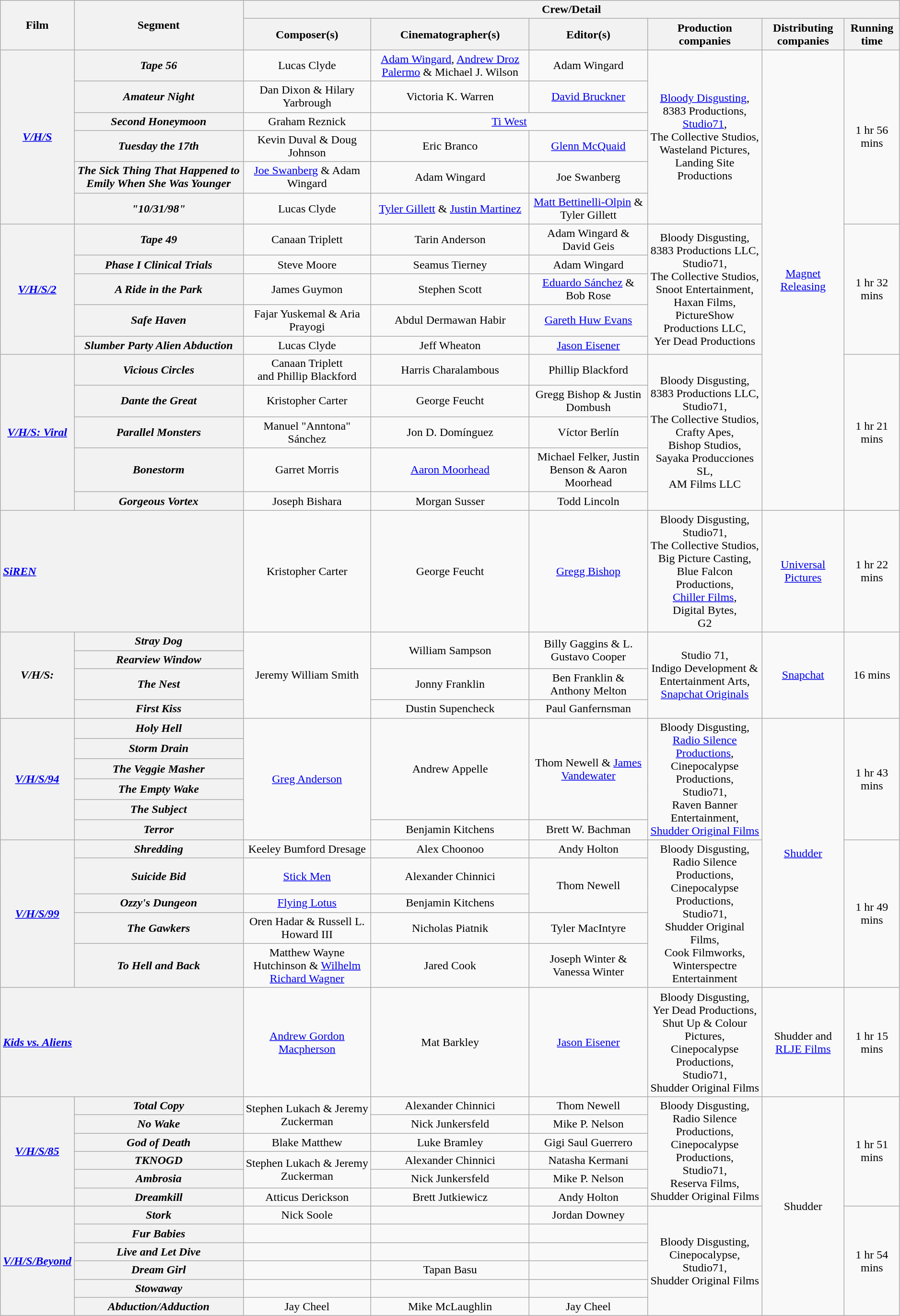<table class="wikitable" style="text-align:center; width:99%;">
<tr>
<th rowspan="2">Film</th>
<th rowspan="2">Segment</th>
<th colspan="6">Crew/Detail</th>
</tr>
<tr>
<th style="text-align:center;">Composer(s)</th>
<th style="text-align:center;">Cinematographer(s)</th>
<th style="text-align:center;">Editor(s)</th>
<th style="text-align:center;">Production <br>companies</th>
<th style="text-align:center;">Distributing <br>companies</th>
<th style="text-align:center;">Running time</th>
</tr>
<tr>
<th rowspan="6"><em><a href='#'>V/H/S</a></em></th>
<th><em>Tape 56</em></th>
<td>Lucas Clyde</td>
<td><a href='#'>Adam Wingard</a>, <a href='#'>Andrew Droz Palermo</a> & Michael J. Wilson</td>
<td>Adam Wingard</td>
<td rowspan="6"><a href='#'>Bloody Disgusting</a>, <br>8383 Productions, <br><a href='#'>Studio71</a>, <br>The Collective Studios, <br>Wasteland Pictures, <br>Landing Site Productions</td>
<td rowspan="16"><a href='#'>Magnet Releasing</a></td>
<td rowspan="6">1 hr 56 mins</td>
</tr>
<tr>
<th><em>Amateur Night</em></th>
<td>Dan Dixon & Hilary Yarbrough</td>
<td>Victoria K. Warren</td>
<td><a href='#'>David Bruckner</a></td>
</tr>
<tr>
<th><em>Second Honeymoon</em></th>
<td>Graham Reznick</td>
<td colspan="2"><a href='#'>Ti West</a></td>
</tr>
<tr>
<th><em>Tuesday the 17th</em></th>
<td>Kevin Duval & Doug Johnson</td>
<td>Eric Branco</td>
<td><a href='#'>Glenn McQuaid</a></td>
</tr>
<tr>
<th><em>The Sick Thing That Happened to Emily When She Was Younger</em></th>
<td><a href='#'>Joe Swanberg</a> & Adam Wingard</td>
<td>Adam Wingard</td>
<td>Joe Swanberg</td>
</tr>
<tr>
<th><em>"10/31/98"</em></th>
<td>Lucas Clyde</td>
<td><a href='#'>Tyler Gillett</a> & <a href='#'>Justin Martinez</a></td>
<td><a href='#'>Matt Bettinelli-Olpin</a> & Tyler Gillett</td>
</tr>
<tr>
<th rowspan="5"><em><a href='#'>V/H/S/2</a></em></th>
<th><em>Tape 49</em></th>
<td>Canaan Triplett</td>
<td>Tarin Anderson</td>
<td>Adam Wingard & David Geis</td>
<td rowspan="5">Bloody Disgusting, <br>8383 Productions LLC, <br>Studio71, <br>The Collective Studios, <br>Snoot Entertainment, <br>Haxan Films, <br>PictureShow Productions LLC, <br>Yer Dead Productions</td>
<td rowspan="5">1 hr 32 mins</td>
</tr>
<tr>
<th><em>Phase I Clinical Trials</em></th>
<td>Steve Moore</td>
<td>Seamus Tierney</td>
<td>Adam Wingard</td>
</tr>
<tr>
<th><em>A Ride in the Park</em></th>
<td>James Guymon</td>
<td>Stephen Scott</td>
<td><a href='#'>Eduardo Sánchez</a> & Bob Rose</td>
</tr>
<tr>
<th><em>Safe Haven</em></th>
<td>Fajar Yuskemal & Aria Prayogi</td>
<td>Abdul Dermawan Habir</td>
<td><a href='#'>Gareth Huw Evans</a></td>
</tr>
<tr>
<th><em>Slumber Party Alien Abduction</em></th>
<td>Lucas Clyde</td>
<td>Jeff Wheaton</td>
<td><a href='#'>Jason Eisener</a></td>
</tr>
<tr>
<th rowspan="5"><em><a href='#'>V/H/S: Viral</a></em></th>
<th><em>Vicious Circles</em></th>
<td>Canaan Triplett <br>and Phillip Blackford</td>
<td>Harris Charalambous</td>
<td>Phillip Blackford</td>
<td rowspan="5">Bloody Disgusting, <br>8383 Productions LLC, <br>Studio71, <br>The Collective Studios, <br>Crafty Apes, <br>Bishop Studios, <br>Sayaka Producciones SL, <br>AM Films LLC</td>
<td rowspan="5">1 hr 21 mins</td>
</tr>
<tr>
<th><em>Dante the Great</em></th>
<td>Kristopher Carter</td>
<td>George Feucht</td>
<td>Gregg Bishop & Justin Dombush</td>
</tr>
<tr>
<th><em>Parallel Monsters</em></th>
<td>Manuel "Anntona" Sánchez</td>
<td>Jon D. Domínguez</td>
<td>Víctor Berlín</td>
</tr>
<tr>
<th><em>Bonestorm</em></th>
<td>Garret Morris</td>
<td><a href='#'>Aaron Moorhead</a></td>
<td>Michael Felker, Justin Benson & Aaron Moorhead</td>
</tr>
<tr>
<th><em>Gorgeous Vortex</em></th>
<td>Joseph Bishara</td>
<td>Morgan Susser</td>
<td>Todd Lincoln</td>
</tr>
<tr>
<th style="text-align:left;" colspan="2"><em><a href='#'>SiREN</a></em></th>
<td>Kristopher Carter</td>
<td>George Feucht</td>
<td><a href='#'>Gregg Bishop</a></td>
<td>Bloody Disgusting, <br>Studio71, <br>The Collective Studios, <br>Big Picture Casting, <br>Blue Falcon Productions, <br><a href='#'>Chiller Films</a>, <br>Digital Bytes, <br>G2</td>
<td><a href='#'>Universal Pictures</a></td>
<td>1 hr 22 mins</td>
</tr>
<tr>
<th rowspan="4"><em>V/H/S: <br></em></th>
<th><em>Stray Dog</em></th>
<td rowspan="4">Jeremy William Smith</td>
<td rowspan="2">William Sampson</td>
<td rowspan="2">Billy Gaggins & L. Gustavo Cooper</td>
<td rowspan="4">Studio 71, <br>Indigo Development & Entertainment Arts, <br><a href='#'>Snapchat Originals</a></td>
<td rowspan="4"><a href='#'>Snapchat</a></td>
<td rowspan="4">16 mins</td>
</tr>
<tr>
<th><em>Rearview Window</em></th>
</tr>
<tr>
<th><em>The Nest</em></th>
<td>Jonny Franklin</td>
<td>Ben Franklin & Anthony Melton</td>
</tr>
<tr>
<th><em>First Kiss</em></th>
<td>Dustin Supencheck</td>
<td>Paul Ganfernsman</td>
</tr>
<tr>
<th rowspan="6"><em><a href='#'>V/H/S/94</a></em></th>
<th><em>Holy Hell</em></th>
<td rowspan="6"><a href='#'>Greg Anderson</a></td>
<td rowspan="5">Andrew Appelle</td>
<td rowspan="5">Thom Newell & <a href='#'>James Vandewater</a></td>
<td rowspan="6">Bloody Disgusting, <br><a href='#'>Radio Silence Productions</a>, <br>Cinepocalypse Productions, <br>Studio71, <br>Raven Banner Entertainment, <br><a href='#'>Shudder Original Films</a></td>
<td rowspan="11"><a href='#'>Shudder</a></td>
<td rowspan="6">1 hr 43 mins</td>
</tr>
<tr>
<th><em>Storm Drain</em></th>
</tr>
<tr>
<th><em>The Veggie Masher</em></th>
</tr>
<tr>
<th><em>The Empty Wake</em></th>
</tr>
<tr>
<th><em>The Subject</em></th>
</tr>
<tr>
<th><em>Terror</em></th>
<td>Benjamin Kitchens</td>
<td>Brett W. Bachman</td>
</tr>
<tr>
<th rowspan="5"><em><a href='#'>V/H/S/99</a></em></th>
<th><em>Shredding</em></th>
<td>Keeley Bumford Dresage</td>
<td>Alex Choonoo</td>
<td>Andy Holton</td>
<td rowspan="5">Bloody Disgusting, <br>Radio Silence Productions, <br>Cinepocalypse Productions, <br>Studio71, <br>Shudder Original Films, <br>Cook Filmworks, <br>Winterspectre Entertainment</td>
<td rowspan="5">1 hr 49 mins</td>
</tr>
<tr>
<th><em>Suicide Bid</em></th>
<td><a href='#'>Stick Men</a></td>
<td>Alexander Chinnici</td>
<td rowspan="2">Thom Newell</td>
</tr>
<tr>
<th><em>Ozzy's Dungeon</em></th>
<td><a href='#'>Flying Lotus</a></td>
<td>Benjamin Kitchens</td>
</tr>
<tr>
<th><em>The Gawkers</em></th>
<td>Oren Hadar & Russell L. Howard III</td>
<td>Nicholas Piatnik</td>
<td>Tyler MacIntyre</td>
</tr>
<tr>
<th><em>To Hell and Back</em></th>
<td>Matthew Wayne Hutchinson & <a href='#'>Wilhelm Richard Wagner</a></td>
<td>Jared Cook</td>
<td>Joseph Winter & Vanessa Winter</td>
</tr>
<tr>
<th style="text-align:left;" colspan="2"><em><a href='#'>Kids vs. Aliens</a></em></th>
<td><a href='#'>Andrew Gordon Macpherson</a></td>
<td>Mat Barkley</td>
<td><a href='#'>Jason Eisener</a></td>
<td>Bloody Disgusting, <br>Yer Dead Productions, <br>Shut Up & Colour Pictures, <br>Cinepocalypse Productions, <br>Studio71, <br>Shudder Original Films</td>
<td>Shudder and <a href='#'>RLJE Films</a></td>
<td>1 hr 15 mins</td>
</tr>
<tr>
<th rowspan="6"><em><a href='#'>V/H/S/85</a></em></th>
<th><em>Total Copy</em></th>
<td rowspan="2">Stephen Lukach & Jeremy Zuckerman</td>
<td>Alexander Chinnici</td>
<td>Thom Newell</td>
<td rowspan="6">Bloody Disgusting, <br>Radio Silence Productions, <br>Cinepocalypse Productions, <br>Studio71, <br>Reserva Films, <br>Shudder Original Films</td>
<td rowspan="12">Shudder</td>
<td rowspan="6">1 hr 51 mins</td>
</tr>
<tr>
<th><em>No Wake</em></th>
<td>Nick Junkersfeld</td>
<td>Mike P. Nelson</td>
</tr>
<tr>
<th><em>God of Death</em></th>
<td>Blake Matthew</td>
<td>Luke Bramley</td>
<td>Gigi Saul Guerrero</td>
</tr>
<tr>
<th><em>TKNOGD</em></th>
<td rowspan="2">Stephen Lukach & Jeremy Zuckerman</td>
<td>Alexander Chinnici</td>
<td>Natasha Kermani</td>
</tr>
<tr>
<th><em>Ambrosia</em></th>
<td>Nick Junkersfeld</td>
<td>Mike P. Nelson</td>
</tr>
<tr>
<th><em>Dreamkill</em></th>
<td>Atticus Derickson</td>
<td>Brett Jutkiewicz</td>
<td>Andy Holton</td>
</tr>
<tr>
<th rowspan="6"><em><a href='#'>V/H/S/Beyond</a></em></th>
<th><em>Stork</em></th>
<td>Nick Soole</td>
<td></td>
<td>Jordan Downey</td>
<td rowspan="6">Bloody Disgusting, <br>Cinepocalypse, <br>Studio71, <br>Shudder Original Films</td>
<td rowspan="6">1 hr 54 mins</td>
</tr>
<tr>
<th><em>Fur Babies</em></th>
<td></td>
<td></td>
<td></td>
</tr>
<tr>
<th><em>Live and Let Dive</em></th>
<td></td>
<td></td>
<td></td>
</tr>
<tr>
<th><em>Dream Girl</em></th>
<td></td>
<td>Tapan Basu</td>
<td></td>
</tr>
<tr>
<th><em>Stowaway</em></th>
<td></td>
<td></td>
<td></td>
</tr>
<tr>
<th><em>Abduction/Adduction</em></th>
<td>Jay Cheel</td>
<td>Mike McLaughlin</td>
<td>Jay Cheel</td>
</tr>
</table>
